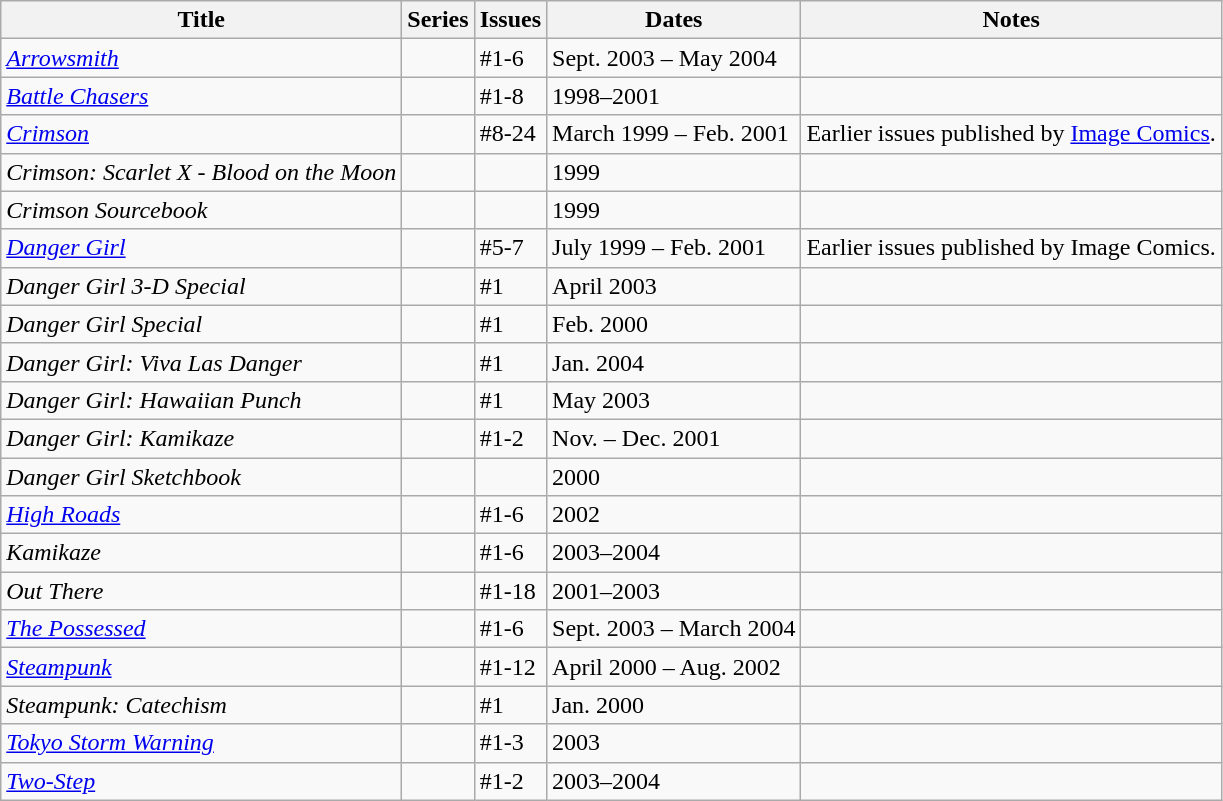<table class="wikitable">
<tr>
<th>Title</th>
<th>Series</th>
<th>Issues</th>
<th>Dates</th>
<th>Notes</th>
</tr>
<tr>
<td><em><a href='#'>Arrowsmith</a></em></td>
<td></td>
<td>#1-6</td>
<td>Sept. 2003 – May 2004</td>
<td></td>
</tr>
<tr>
<td><em><a href='#'>Battle Chasers</a></em></td>
<td></td>
<td>#1-8</td>
<td>1998–2001</td>
<td></td>
</tr>
<tr>
<td><em><a href='#'>Crimson</a></em></td>
<td></td>
<td>#8-24</td>
<td>March 1999 – Feb. 2001</td>
<td>Earlier issues published by <a href='#'>Image Comics</a>.</td>
</tr>
<tr>
<td><em>Crimson: Scarlet X - Blood on the Moon</em></td>
<td></td>
<td></td>
<td>1999</td>
<td></td>
</tr>
<tr>
<td><em>Crimson Sourcebook</em></td>
<td></td>
<td></td>
<td>1999</td>
<td></td>
</tr>
<tr>
<td><em><a href='#'>Danger Girl</a></em></td>
<td></td>
<td>#5-7</td>
<td>July 1999 – Feb. 2001</td>
<td>Earlier issues published by Image Comics.</td>
</tr>
<tr>
<td><em>Danger Girl 3-D Special</em></td>
<td></td>
<td>#1</td>
<td>April 2003</td>
<td></td>
</tr>
<tr>
<td><em>Danger Girl Special</em></td>
<td></td>
<td>#1</td>
<td>Feb. 2000</td>
<td></td>
</tr>
<tr>
<td><em>Danger Girl: Viva Las Danger</em></td>
<td></td>
<td>#1</td>
<td>Jan. 2004</td>
<td></td>
</tr>
<tr>
<td><em>Danger Girl: Hawaiian Punch</em></td>
<td></td>
<td>#1</td>
<td>May 2003</td>
<td></td>
</tr>
<tr>
<td><em>Danger Girl: Kamikaze</em></td>
<td></td>
<td>#1-2</td>
<td>Nov. – Dec. 2001</td>
<td></td>
</tr>
<tr>
<td><em>Danger Girl Sketchbook</em></td>
<td></td>
<td></td>
<td>2000</td>
<td></td>
</tr>
<tr>
<td><em><a href='#'>High Roads</a></em></td>
<td></td>
<td>#1-6</td>
<td>2002</td>
<td></td>
</tr>
<tr>
<td><em>Kamikaze</em></td>
<td></td>
<td>#1-6</td>
<td>2003–2004</td>
<td></td>
</tr>
<tr>
<td><em>Out There</em></td>
<td></td>
<td>#1-18</td>
<td>2001–2003</td>
<td></td>
</tr>
<tr>
<td><em><a href='#'>The Possessed</a></em></td>
<td></td>
<td>#1-6</td>
<td>Sept. 2003 – March 2004</td>
<td></td>
</tr>
<tr>
<td><em><a href='#'>Steampunk</a></em></td>
<td></td>
<td>#1-12</td>
<td>April 2000 – Aug. 2002</td>
<td></td>
</tr>
<tr>
<td><em>Steampunk: Catechism</em></td>
<td></td>
<td>#1</td>
<td>Jan. 2000</td>
<td></td>
</tr>
<tr>
<td><em><a href='#'>Tokyo Storm Warning</a></em></td>
<td></td>
<td>#1-3</td>
<td>2003</td>
<td></td>
</tr>
<tr>
<td><em><a href='#'>Two-Step</a></em></td>
<td></td>
<td>#1-2</td>
<td>2003–2004</td>
<td></td>
</tr>
</table>
